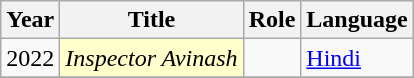<table class="wikitable sortable">
<tr>
<th>Year</th>
<th>Title</th>
<th>Role</th>
<th>Language</th>
</tr>
<tr>
<td>2022</td>
<td scope="row" style="background:#ffc; "><em>Inspector Avinash</em> </td>
<td></td>
<td><a href='#'>Hindi</a></td>
</tr>
<tr>
</tr>
</table>
